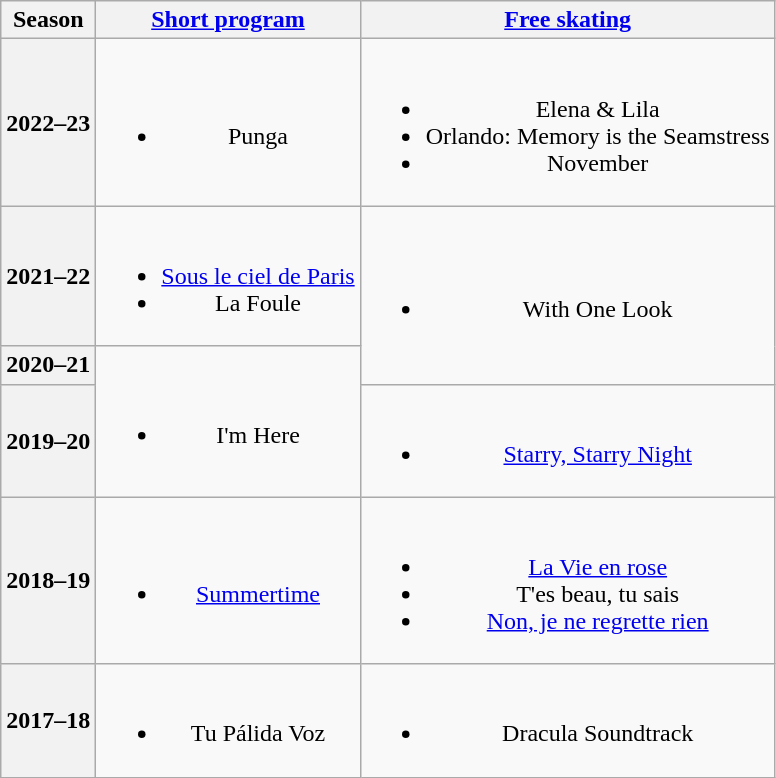<table class=wikitable style=text-align:center>
<tr>
<th>Season</th>
<th><a href='#'>Short program</a></th>
<th><a href='#'>Free skating</a></th>
</tr>
<tr>
<th>2022–23 <br></th>
<td><br><ul><li>Punga <br></li></ul></td>
<td><br><ul><li>Elena & Lila</li><li>Orlando: Memory is the Seamstress <br></li><li>November <br></li></ul></td>
</tr>
<tr>
<th>2021–22 <br></th>
<td><br><ul><li><a href='#'>Sous le ciel de Paris</a></li><li>La Foule <br></li></ul></td>
<td rowspan=2><br><ul><li>With One Look <br> </li></ul></td>
</tr>
<tr>
<th>2020–21 <br></th>
<td rowspan=2><br><ul><li>I'm Here <br></li></ul></td>
</tr>
<tr>
<th>2019–20 <br></th>
<td><br><ul><li><a href='#'>Starry, Starry Night</a> <br> </li></ul></td>
</tr>
<tr>
<th>2018–19 <br></th>
<td><br><ul><li><a href='#'>Summertime</a> <br></li></ul></td>
<td><br><ul><li><a href='#'>La Vie en rose</a> <br></li><li>T'es beau, tu sais <br></li><li><a href='#'>Non, je ne regrette rien</a> <br></li></ul></td>
</tr>
<tr>
<th>2017–18</th>
<td><br><ul><li>Tu Pálida Voz <br></li></ul></td>
<td><br><ul><li>Dracula Soundtrack</li></ul></td>
</tr>
</table>
